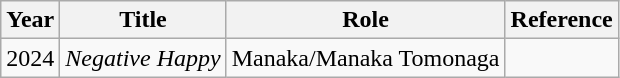<table class="wikitable">
<tr>
<th>Year</th>
<th>Title</th>
<th>Role</th>
<th>Reference</th>
</tr>
<tr>
<td>2024</td>
<td><em>Negative Happy</em></td>
<td>Manaka/Manaka Tomonaga</td>
<td></td>
</tr>
</table>
